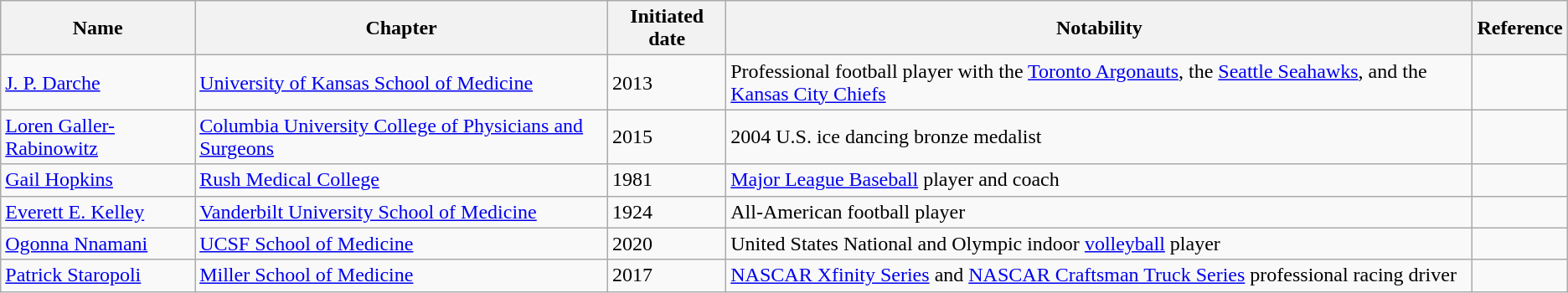<table class="wikitable sortable">
<tr>
<th>Name</th>
<th>Chapter</th>
<th>Initiated date</th>
<th>Notability</th>
<th>Reference</th>
</tr>
<tr>
<td><a href='#'>J. P. Darche</a></td>
<td><a href='#'>University of Kansas School of Medicine</a></td>
<td>2013</td>
<td>Professional football player with the <a href='#'>Toronto Argonauts</a>, the <a href='#'>Seattle Seahawks</a>, and the <a href='#'>Kansas City Chiefs</a></td>
<td></td>
</tr>
<tr>
<td><a href='#'>Loren Galler-Rabinowitz</a></td>
<td><a href='#'>Columbia University College of Physicians and Surgeons</a></td>
<td>2015</td>
<td>2004 U.S. ice dancing bronze medalist</td>
<td></td>
</tr>
<tr>
<td><a href='#'>Gail Hopkins</a></td>
<td><a href='#'>Rush Medical College</a></td>
<td>1981</td>
<td><a href='#'>Major League Baseball</a> player and coach</td>
<td></td>
</tr>
<tr>
<td><a href='#'>Everett E. Kelley</a></td>
<td><a href='#'>Vanderbilt University School of Medicine</a></td>
<td>1924</td>
<td>All-American football player</td>
<td></td>
</tr>
<tr>
<td><a href='#'>Ogonna Nnamani</a></td>
<td><a href='#'>UCSF School of Medicine</a></td>
<td>2020</td>
<td>United States National and Olympic indoor <a href='#'>volleyball</a> player</td>
<td></td>
</tr>
<tr>
<td><a href='#'>Patrick Staropoli</a></td>
<td><a href='#'>Miller School of Medicine</a></td>
<td>2017</td>
<td><a href='#'>NASCAR Xfinity Series</a> and <a href='#'>NASCAR Craftsman Truck Series</a> professional racing driver</td>
<td></td>
</tr>
</table>
